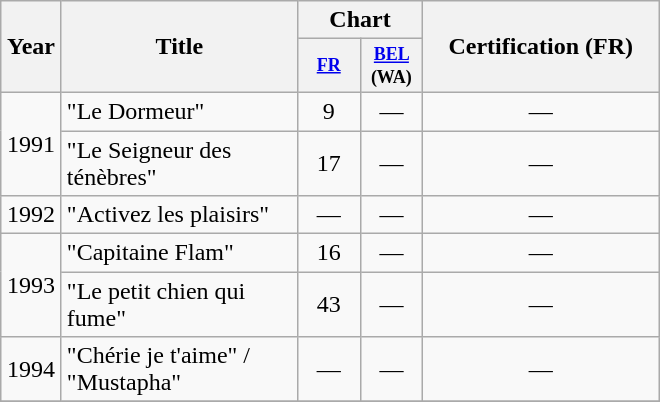<table class="wikitable">
<tr>
<th rowspan="2" width="33">Year</th>
<th rowspan="2" width="150">Title</th>
<th colspan="2">Chart</th>
<th rowspan="2" width="150">Certification (FR)</th>
</tr>
<tr>
<th style="width:3em;font-size:75%"><a href='#'>FR</a></th>
<th style="width:3em;font-size:75%"><a href='#'>BEL</a> (WA)</th>
</tr>
<tr>
<td align="center" rowspan="2">1991</td>
<td>"Le Dormeur"</td>
<td align="center">9</td>
<td align="center">—</td>
<td align="center">—</td>
</tr>
<tr>
<td>"Le Seigneur des ténèbres"</td>
<td align="center">17</td>
<td align="center">—</td>
<td align="center">—</td>
</tr>
<tr>
<td align="center">1992</td>
<td>"Activez les plaisirs"</td>
<td align="center">—</td>
<td align="center">—</td>
<td align="center">—</td>
</tr>
<tr>
<td align="center" rowspan="2">1993</td>
<td>"Capitaine Flam"</td>
<td align="center">16</td>
<td align="center">—</td>
<td align="center">—</td>
</tr>
<tr>
<td>"Le petit chien qui fume"</td>
<td align="center">43</td>
<td align="center">—</td>
<td align="center">—</td>
</tr>
<tr>
<td align="center">1994</td>
<td>"Chérie je t'aime" / "Mustapha"</td>
<td align="center">—</td>
<td align="center">—</td>
<td align="center">—</td>
</tr>
<tr>
</tr>
</table>
